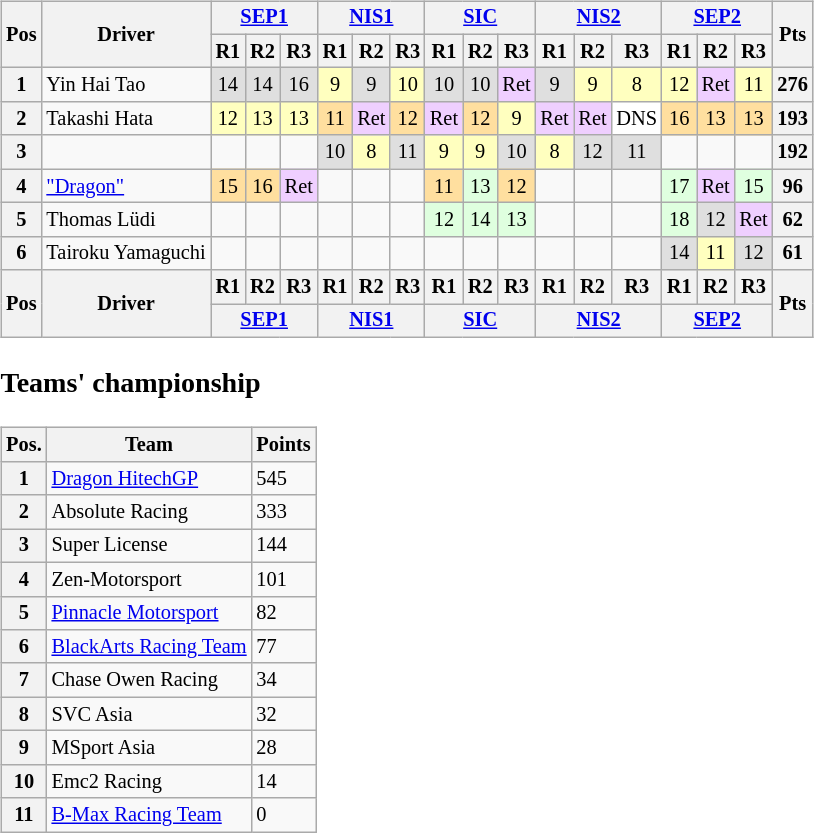<table>
<tr>
<td><br><table class="wikitable" style="font-size: 85%; text-align: center;">
<tr valign="top">
<th rowspan="2" valign="middle">Pos</th>
<th rowspan="2" valign="middle">Driver</th>
<th colspan=3><a href='#'>SEP1</a><br></th>
<th colspan=3><a href='#'>NIS1</a><br></th>
<th colspan=3><a href='#'>SIC</a><br></th>
<th colspan=3><a href='#'>NIS2</a><br></th>
<th colspan=3><a href='#'>SEP2</a><br></th>
<th rowspan="2" valign="middle">Pts</th>
</tr>
<tr>
<th>R1</th>
<th>R2</th>
<th>R3</th>
<th>R1</th>
<th>R2</th>
<th>R3</th>
<th>R1</th>
<th>R2</th>
<th>R3</th>
<th>R1</th>
<th>R2</th>
<th>R3</th>
<th>R1</th>
<th>R2</th>
<th>R3</th>
</tr>
<tr>
<th>1</th>
<td align="left"> Yin Hai Tao</td>
<td style="background:#DFDFDF;">14</td>
<td style="background:#DFDFDF;">14</td>
<td style="background:#DFDFDF;">16</td>
<td style="background:#FFFFBF;">9</td>
<td style="background:#DFDFDF;">9</td>
<td style="background:#FFFFBF;">10</td>
<td style="background:#DFDFDF;">10</td>
<td style="background:#DFDFDF;">10</td>
<td style="background:#EFCFFF;">Ret</td>
<td style="background:#DFDFDF;">9</td>
<td style="background:#FFFFBF;">9</td>
<td style="background:#FFFFBF;">8</td>
<td style="background:#FFFFBF;">12</td>
<td style="background:#EFCFFF;">Ret</td>
<td style="background:#FFFFBF;">11</td>
<th>276</th>
</tr>
<tr>
<th>2</th>
<td align="left"> Takashi Hata</td>
<td style="background:#FFFFBF;">12</td>
<td style="background:#FFFFBF;">13</td>
<td style="background:#FFFFBF;">13</td>
<td style="background:#FFDF9F;">11</td>
<td style="background:#EFCFFF;">Ret</td>
<td style="background:#FFDF9F;">12</td>
<td style="background:#EFCFFF;">Ret</td>
<td style="background:#FFDF9F;">12</td>
<td style="background:#FFFFBF;">9</td>
<td style="background:#EFCFFF;">Ret</td>
<td style="background:#EFCFFF;">Ret</td>
<td style="background:#ffffff;">DNS</td>
<td style="background:#FFDF9F;">16</td>
<td style="background:#FFDF9F;">13</td>
<td style="background:#FFDF9F;">13</td>
<th>193</th>
</tr>
<tr>
<th>3</th>
<td align="left"> </td>
<td></td>
<td></td>
<td></td>
<td style="background:#DFDFDF;">10</td>
<td style="background:#FFFFBF;">8</td>
<td style="background:#DFDFDF;">11</td>
<td style="background:#FFFFBF;">9</td>
<td style="background:#FFFFBF;">9</td>
<td style="background:#DFDFDF;">10</td>
<td style="background:#FFFFBF;">8</td>
<td style="background:#DFDFDF;">12</td>
<td style="background:#DFDFDF;">11</td>
<td></td>
<td></td>
<td></td>
<th>192</th>
</tr>
<tr>
<th>4</th>
<td align="left"> <a href='#'>"Dragon"</a></td>
<td style="background:#FFDF9F;">15</td>
<td style="background:#FFDF9F;">16</td>
<td style="background:#EFCFFF;">Ret</td>
<td></td>
<td></td>
<td></td>
<td style="background:#FFDF9F;">11</td>
<td style="background:#DFFFDF;">13</td>
<td style="background:#FFDF9F;">12</td>
<td></td>
<td></td>
<td></td>
<td style="background:#DFFFDF;">17</td>
<td style="background:#EFCFFF;">Ret</td>
<td style="background:#DFFFDF;">15</td>
<th>96</th>
</tr>
<tr>
<th>5</th>
<td align="left"> Thomas Lüdi</td>
<td></td>
<td></td>
<td></td>
<td></td>
<td></td>
<td></td>
<td style="background:#DFFFDF;">12</td>
<td style="background:#DFFFDF;">14</td>
<td style="background:#DFFFDF;">13</td>
<td></td>
<td></td>
<td></td>
<td style="background:#DFFFDF;">18</td>
<td style="background:#DFDFDF;">12</td>
<td style="background:#EFCFFF;">Ret</td>
<th>62</th>
</tr>
<tr>
<th>6</th>
<td align="left" nowrap> Tairoku Yamaguchi</td>
<td></td>
<td></td>
<td></td>
<td></td>
<td></td>
<td></td>
<td></td>
<td></td>
<td></td>
<td></td>
<td></td>
<td></td>
<td style="background:#DFDFDF;">14</td>
<td style="background:#FFFFBF;">11</td>
<td style="background:#DFDFDF;">12</td>
<th>61</th>
</tr>
<tr>
<th rowspan="2">Pos</th>
<th rowspan="2">Driver</th>
<th>R1</th>
<th>R2</th>
<th>R3</th>
<th>R1</th>
<th>R2</th>
<th>R3</th>
<th>R1</th>
<th>R2</th>
<th>R3</th>
<th>R1</th>
<th>R2</th>
<th>R3</th>
<th>R1</th>
<th>R2</th>
<th>R3</th>
<th rowspan="2">Pts</th>
</tr>
<tr>
<th colspan="3"><a href='#'>SEP1</a><br></th>
<th colspan="3"><a href='#'>NIS1</a><br></th>
<th colspan="3"><a href='#'>SIC</a><br></th>
<th colspan="3"><a href='#'>NIS2</a><br></th>
<th colspan="3"><a href='#'>SEP2</a><br></th>
</tr>
</table>
<h3>Teams' championship</h3><table class="wikitable" style="font-size: 85%;">
<tr>
<th>Pos.</th>
<th>Team</th>
<th>Points</th>
</tr>
<tr>
<th>1</th>
<td> <a href='#'>Dragon HitechGP</a></td>
<td>545</td>
</tr>
<tr>
<th>2</th>
<td> Absolute Racing</td>
<td>333</td>
</tr>
<tr>
<th>3</th>
<td> Super License</td>
<td>144</td>
</tr>
<tr>
<th>4</th>
<td> Zen-Motorsport</td>
<td>101</td>
</tr>
<tr>
<th>5</th>
<td> <a href='#'>Pinnacle Motorsport</a></td>
<td>82</td>
</tr>
<tr>
<th>6</th>
<td nowrap> <a href='#'>BlackArts Racing Team</a></td>
<td>77</td>
</tr>
<tr>
<th>7</th>
<td> Chase Owen Racing</td>
<td>34</td>
</tr>
<tr>
<th>8</th>
<td> SVC Asia</td>
<td>32</td>
</tr>
<tr>
<th>9</th>
<td> MSport Asia</td>
<td>28</td>
</tr>
<tr>
<th>10</th>
<td> Emc2 Racing</td>
<td>14</td>
</tr>
<tr>
<th>11</th>
<td> <a href='#'>B-Max Racing Team</a></td>
<td>0</td>
</tr>
</table>
</td>
</tr>
</table>
